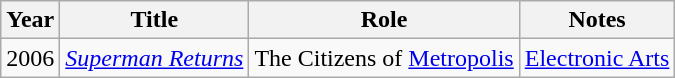<table class="wikitable sortable">
<tr>
<th>Year</th>
<th>Title</th>
<th>Role</th>
<th class="unsortable">Notes</th>
</tr>
<tr>
<td>2006</td>
<td><em><a href='#'>Superman Returns</a></em></td>
<td>The Citizens of <a href='#'>Metropolis</a></td>
<td><a href='#'>Electronic Arts</a></td>
</tr>
</table>
